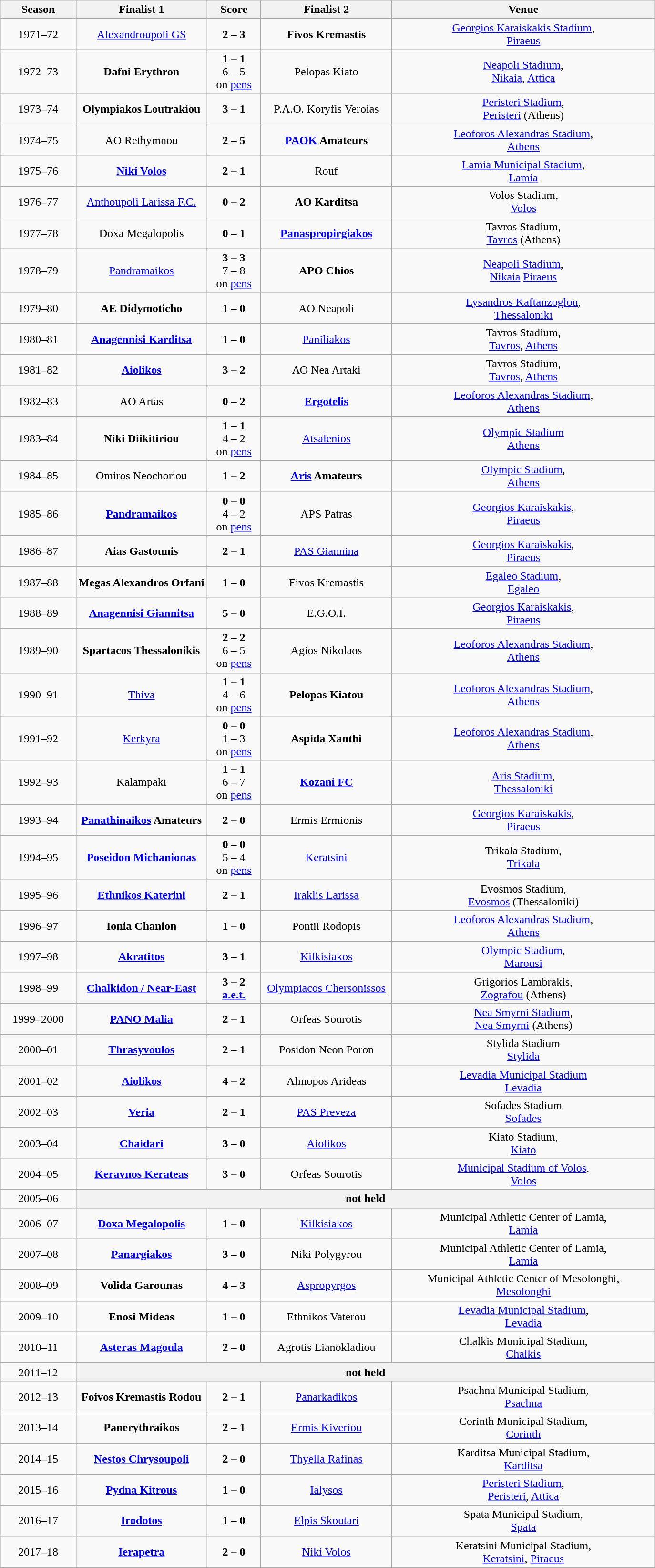<table class="wikitable" style="text-align: center;">
<tr>
<th>Season</th>
<th width="20%">Finalist 1</th>
<th>Score</th>
<th width="20%">Finalist 2</th>
<th>Venue</th>
</tr>
<tr>
<td>1971–72</td>
<td><a href='#'>Alexandroupoli GS</a><br></td>
<td><strong>2 – 3</strong></td>
<td><strong>Fivos Kremastis</strong><br></td>
<td><a href='#'>Georgios Karaiskakis Stadium</a>,<br> <a href='#'>Piraeus</a></td>
</tr>
<tr>
<td>1972–73</td>
<td><strong>Dafni Erythron</strong><br></td>
<td><strong>1 – 1</strong><br>6 – 5<br> on <a href='#'>pens</a></td>
<td>Pelopas Kiato<br></td>
<td><a href='#'>Neapoli Stadium</a>, <br> <a href='#'>Nikaia</a>, <a href='#'>Attica</a></td>
</tr>
<tr>
<td>1973–74</td>
<td><strong>Olympiakos Loutrakiou</strong><br></td>
<td><strong>3 – 1</strong></td>
<td>P.A.O. Koryfis Veroias<br></td>
<td><a href='#'>Peristeri Stadium</a>,<br> <a href='#'>Peristeri</a> (Athens)</td>
</tr>
<tr>
<td>1974–75</td>
<td>AO Rethymnou<br></td>
<td><strong>2 – 5</strong></td>
<td><strong><a href='#'>PAOK</a> Amateurs</strong><br></td>
<td><a href='#'>Leoforos Alexandras Stadium</a>,<br><a href='#'>Athens</a></td>
</tr>
<tr>
<td>1975–76</td>
<td><strong><a href='#'>Niki Volos</a></strong><br></td>
<td><strong>2 – 1</strong></td>
<td>Rouf<br></td>
<td><a href='#'>Lamia Municipal Stadium</a>,<br><a href='#'>Lamia</a></td>
</tr>
<tr>
<td>1976–77</td>
<td><a href='#'>Anthoupoli Larissa F.C.</a><br></td>
<td><strong>0 – 2</strong></td>
<td><strong>AO Karditsa</strong><br></td>
<td>Volos Stadium,<br><a href='#'>Volos</a></td>
</tr>
<tr>
<td>1977–78</td>
<td>Doxa Megalopolis<br></td>
<td><strong>0 – 1</strong></td>
<td><strong><a href='#'>Panaspropirgiakos</a></strong><br></td>
<td>Tavros Stadium,<br> <a href='#'>Tavros</a> (Athens)</td>
</tr>
<tr>
<td>1978–79</td>
<td><a href='#'>Pandramaikos</a><br></td>
<td><strong>3 – 3</strong><br>7 – 8<br> on <a href='#'>pens</a></td>
<td><strong>APO Chios</strong><br></td>
<td><a href='#'>Neapoli Stadium</a>, <br><a href='#'>Nikaia</a> <a href='#'>Piraeus</a></td>
</tr>
<tr>
<td>1979–80</td>
<td><strong>AE Didymoticho</strong><br></td>
<td><strong>1 – 0</strong></td>
<td>AO Neapoli<br></td>
<td><a href='#'>Lysandros Kaftanzoglou</a>,<br><a href='#'>Thessaloniki</a></td>
</tr>
<tr>
<td>1980–81</td>
<td><strong><a href='#'>Anagennisi Karditsa</a></strong><br></td>
<td><strong>1 – 0</strong></td>
<td><a href='#'>Paniliakos</a><br></td>
<td>Tavros Stadium,<br> <a href='#'>Tavros</a>, <a href='#'>Athens</a></td>
</tr>
<tr>
<td>1981–82</td>
<td><strong><a href='#'>Aiolikos</a></strong> <br></td>
<td><strong>3 – 2</strong></td>
<td>ΑΟ Nea Artaki<br></td>
<td>Tavros Stadium,<br> <a href='#'>Tavros</a>, <a href='#'>Athens</a></td>
</tr>
<tr>
<td>1982–83</td>
<td>AO Artas<br></td>
<td><strong>0 – 2</strong></td>
<td><strong><a href='#'>Ergotelis</a></strong></td>
<td><a href='#'>Leoforos Alexandras Stadium</a>,<br><a href='#'>Athens</a></td>
</tr>
<tr>
<td>1983–84</td>
<td><strong>Niki Diikitiriou</strong><br></td>
<td><strong>1 – 1</strong><br>4 – 2<br> on <a href='#'>pens</a></td>
<td><a href='#'>Atsalenios</a><br></td>
<td><a href='#'>Olympic Stadium</a><br><a href='#'>Athens</a></td>
</tr>
<tr>
<td>1984–85</td>
<td>Omiros Neochoriou<br></td>
<td><strong>1 – 2</strong></td>
<td><strong><a href='#'>Aris</a> Amateurs</strong><br></td>
<td><a href='#'>Olympic Stadium</a>,<br><a href='#'>Athens</a></td>
</tr>
<tr>
<td>1985–86</td>
<td><strong><a href='#'>Pandramaikos</a></strong><br></td>
<td><strong>0 – 0</strong><br>4 – 2<br> on <a href='#'>pens</a></td>
<td>APS Patras<br></td>
<td><a href='#'>Georgios Karaiskakis</a>,<br><a href='#'>Piraeus</a></td>
</tr>
<tr>
<td>1986–87</td>
<td><strong>Aias Gastounis</strong><br></td>
<td><strong>2 – 1</strong></td>
<td><a href='#'>PAS Giannina</a><br></td>
<td><a href='#'>Georgios Karaiskakis</a>,<br><a href='#'>Piraeus</a></td>
</tr>
<tr>
<td>1987–88</td>
<td><strong>Megas Alexandros Orfani</strong><br></td>
<td><strong>1 – 0</strong></td>
<td>Fivos Kremastis<br></td>
<td><a href='#'>Egaleo Stadium</a>,<br><a href='#'>Egaleo</a></td>
</tr>
<tr>
<td>1988–89</td>
<td><strong><a href='#'>Anagennisi Giannitsa</a></strong><br></td>
<td><strong>5 – 0</strong></td>
<td>E.G.O.I.<br></td>
<td><a href='#'>Georgios Karaiskakis</a>,<br><a href='#'>Piraeus</a></td>
</tr>
<tr>
<td>1989–90</td>
<td><strong>Spartacos Thessalonikis</strong><br></td>
<td><strong>2 – 2</strong><br>6 – 5<br> on <a href='#'>pens</a></td>
<td>Agios Nikolaos<br></td>
<td><a href='#'>Leoforos Alexandras Stadium</a>,<br><a href='#'>Athens</a></td>
</tr>
<tr>
<td>1990–91</td>
<td><a href='#'>Thiva</a><br></td>
<td><strong>1 – 1</strong><br>4 – 6<br> on <a href='#'>pens</a></td>
<td><strong>Pelopas Kiatou</strong><br></td>
<td><a href='#'>Leoforos Alexandras Stadium</a>,<br><a href='#'>Athens</a></td>
</tr>
<tr>
<td>1991–92</td>
<td><a href='#'>Kerkyra</a><br></td>
<td><strong>0 – 0</strong><br>1 – 3<br> on <a href='#'>pens</a></td>
<td><strong>Aspida Xanthi</strong><br></td>
<td><a href='#'>Leoforos Alexandras Stadium</a>,<br><a href='#'>Athens</a></td>
</tr>
<tr>
<td>1992–93</td>
<td>Kalampaki<br></td>
<td><strong>1 – 1</strong><br>6 – 7<br> on <a href='#'>pens</a></td>
<td><strong><a href='#'>Kozani FC</a></strong><br></td>
<td><a href='#'>Aris Stadium</a>,<br><a href='#'>Thessaloniki</a></td>
</tr>
<tr>
<td>1993–94</td>
<td><strong><a href='#'>Panathinaikos</a> Amateurs</strong><br></td>
<td><strong>2 – 0</strong></td>
<td>Ermis Ermionis<br></td>
<td><a href='#'>Georgios Karaiskakis</a>,<br><a href='#'>Piraeus</a></td>
</tr>
<tr>
<td>1994–95</td>
<td><strong><a href='#'>Poseidon Michanionas</a></strong><br></td>
<td><strong>0 – 0</strong><br>5 – 4<br> on <a href='#'>pens</a></td>
<td><a href='#'>Keratsini</a> <br></td>
<td>Trikala Stadium,<br><a href='#'>Trikala</a></td>
</tr>
<tr>
<td>1995–96</td>
<td><strong><a href='#'>Ethnikos Katerini</a></strong><br></td>
<td><strong>2 – 1</strong></td>
<td><a href='#'>Iraklis Larissa</a><br></td>
<td>Evosmos Stadium,<br> <a href='#'>Evosmos</a> (Thessaloniki)</td>
</tr>
<tr>
<td>1996–97</td>
<td><strong>Ionia Chanion</strong><br></td>
<td><strong>1 – 0</strong></td>
<td>Pontii Rodopis <br></td>
<td><a href='#'>Leoforos Alexandras Stadium</a>,<br><a href='#'>Athens</a></td>
</tr>
<tr>
<td>1997–98</td>
<td><strong><a href='#'>Akratitos</a></strong><br></td>
<td><strong>3 – 1</strong></td>
<td><a href='#'>Kilkisiakos</a><br></td>
<td><a href='#'>Olympic Stadium</a>,<br><a href='#'>Marousi</a></td>
</tr>
<tr>
<td>1998–99</td>
<td><strong><a href='#'>Chalkidon / Near-East</a></strong><br></td>
<td><strong>3 – 2 <br> <a href='#'>a.e.t.</a></strong></td>
<td><a href='#'>Olympiacos Chersonissos</a></td>
<td>Grigorios Lambrakis,<br><a href='#'>Zografou</a> (Athens)</td>
</tr>
<tr>
<td>1999–2000</td>
<td><strong><a href='#'>PANO Malia</a></strong><br></td>
<td><strong>2 – 1</strong></td>
<td>Orfeas Sourotis<br></td>
<td><a href='#'>Nea Smyrni Stadium</a>,<br><a href='#'>Nea Smyrni</a> (Athens)</td>
</tr>
<tr>
<td>2000–01</td>
<td><strong><a href='#'>Thrasyvoulos</a></strong><br></td>
<td><strong>2 – 1</strong></td>
<td>Posidon Neon Poron<br></td>
<td>Stylida Stadium<br><a href='#'>Stylida</a></td>
</tr>
<tr>
<td>2001–02</td>
<td><strong><a href='#'>Aiolikos</a></strong><br></td>
<td><strong>4 – 2</strong></td>
<td>Almopos Arideas<br></td>
<td><a href='#'>Levadia Municipal Stadium</a> <br> <a href='#'>Levadia</a></td>
</tr>
<tr>
<td>2002–03</td>
<td><strong><a href='#'>Veria</a></strong><br></td>
<td><strong>2 – 1</strong></td>
<td><a href='#'>PAS Preveza</a><br></td>
<td>Sofades Stadium<br> <a href='#'>Sofades</a></td>
</tr>
<tr>
<td>2003–04</td>
<td><strong><a href='#'>Chaidari</a></strong><br></td>
<td><strong>3 – 0</strong></td>
<td><a href='#'>Aiolikos</a><br></td>
<td>Kiato Stadium,<br><a href='#'>Kiato</a></td>
</tr>
<tr>
<td>2004–05</td>
<td><strong><a href='#'>Keravnos Kerateas</a></strong><br></td>
<td><strong>3 – 0</strong></td>
<td>Orfeas Sourotis<br></td>
<td><a href='#'>Municipal Stadium of Volos</a>,<br><a href='#'>Volos</a></td>
</tr>
<tr>
<td>2005–06</td>
<th colspan="4" align="center"><strong>not held</strong></th>
</tr>
<tr>
<td>2006–07</td>
<td><strong><a href='#'>Doxa Megalopolis</a></strong><br></td>
<td><strong>1 – 0</strong></td>
<td><a href='#'>Kilkisiakos</a><br></td>
<td>Municipal Athletic Center of Lamia,<br><a href='#'>Lamia</a></td>
</tr>
<tr>
<td>2007–08</td>
<td><strong><a href='#'>Panargiakos</a></strong><br></td>
<td><strong>3 – 0</strong></td>
<td>Niki Polygyrou<br></td>
<td>Municipal Athletic Center of Lamia,<br><a href='#'>Lamia</a></td>
</tr>
<tr>
<td>2008–09</td>
<td><strong>Volida Garounas</strong><br></td>
<td><strong>4 – 3</strong></td>
<td><a href='#'>Aspropyrgos</a></td>
<td>Municipal Athletic Center of Mesolonghi,<br><a href='#'>Mesolonghi</a></td>
</tr>
<tr>
<td>2009–10</td>
<td><strong>Enosi Mideas</strong><br></td>
<td><strong>1 – 0</strong></td>
<td>Ethnikos Vaterou<br></td>
<td><a href='#'>Levadia Municipal Stadium</a>,<br><a href='#'>Levadia</a></td>
</tr>
<tr>
<td>2010–11</td>
<td><strong><a href='#'>Asteras Magoula</a></strong></td>
<td><strong>2 – 0</strong></td>
<td>Agrotis Lianokladiou</td>
<td>Chalkis Municipal Stadium,<br><a href='#'>Chalkis</a></td>
</tr>
<tr>
<td>2011–12</td>
<th colspan="4" align="center"><strong>not held</strong></th>
</tr>
<tr>
<td>2012–13</td>
<td><strong>Foivos Kremastis Rodou</strong></td>
<td><strong>2 – 1</strong></td>
<td><a href='#'>Panarkadikos</a></td>
<td>Psachna Municipal Stadium,<br><a href='#'>Psachna</a></td>
</tr>
<tr>
<td>2013–14</td>
<td><strong>Panerythraikos</strong></td>
<td><strong>2 – 1</strong></td>
<td><a href='#'>Ermis Kiveriou</a></td>
<td>Corinth Municipal Stadium,<br><a href='#'>Corinth</a></td>
</tr>
<tr>
<td>2014–15</td>
<td><strong><a href='#'>Nestos Chrysoupoli</a></strong></td>
<td><strong>2 – 0</strong></td>
<td><a href='#'>Thyella Rafinas</a></td>
<td>Karditsa Municipal Stadium, <br><a href='#'>Karditsa</a></td>
</tr>
<tr>
<td>2015–16</td>
<td><strong><a href='#'>Pydna Kitrous</a></strong></td>
<td><strong>1 – 0</strong></td>
<td><a href='#'>Ialysos</a></td>
<td><a href='#'>Peristeri Stadium</a>, <br><a href='#'>Peristeri</a>, <a href='#'>Attica</a></td>
</tr>
<tr>
<td>2016–17</td>
<td><strong><a href='#'>Irodotos</a></strong></td>
<td><strong>1 – 0</strong></td>
<td><a href='#'>Elpis Skoutari</a></td>
<td>Spata Municipal Stadium, <br><a href='#'>Spata</a></td>
</tr>
<tr>
<td>2017–18</td>
<td><strong><a href='#'>Ierapetra</a></strong></td>
<td><strong>2 – 0</strong></td>
<td><a href='#'>Niki Volos</a></td>
<td>Keratsini Municipal Stadium, <br><a href='#'>Keratsini</a>, <a href='#'>Piraeus</a></td>
</tr>
<tr>
</tr>
</table>
